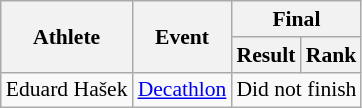<table class=wikitable style="font-size:90%">
<tr>
<th rowspan=2>Athlete</th>
<th rowspan=2>Event</th>
<th colspan=2>Final</th>
</tr>
<tr>
<th>Result</th>
<th>Rank</th>
</tr>
<tr>
<td>Eduard Hašek</td>
<td><a href='#'>Decathlon</a></td>
<td align=center colspan=2>Did not finish</td>
</tr>
</table>
